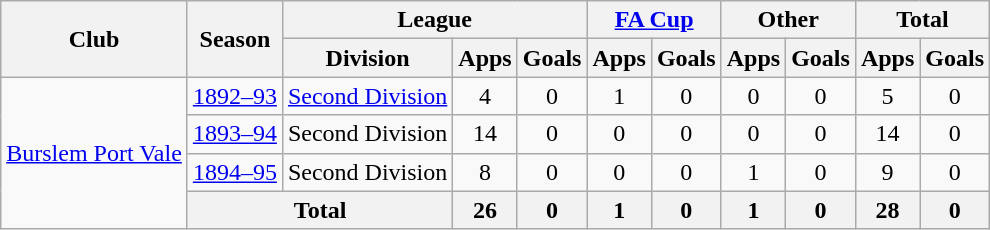<table class="wikitable" style="text-align:center">
<tr>
<th rowspan="2">Club</th>
<th rowspan="2">Season</th>
<th colspan="3">League</th>
<th colspan="2"><a href='#'>FA Cup</a></th>
<th colspan="2">Other</th>
<th colspan="2">Total</th>
</tr>
<tr>
<th>Division</th>
<th>Apps</th>
<th>Goals</th>
<th>Apps</th>
<th>Goals</th>
<th>Apps</th>
<th>Goals</th>
<th>Apps</th>
<th>Goals</th>
</tr>
<tr>
<td rowspan="4"><a href='#'>Burslem Port Vale</a></td>
<td><a href='#'>1892–93</a></td>
<td><a href='#'>Second Division</a></td>
<td>4</td>
<td>0</td>
<td>1</td>
<td>0</td>
<td>0</td>
<td>0</td>
<td>5</td>
<td>0</td>
</tr>
<tr>
<td><a href='#'>1893–94</a></td>
<td>Second Division</td>
<td>14</td>
<td>0</td>
<td>0</td>
<td>0</td>
<td>0</td>
<td>0</td>
<td>14</td>
<td>0</td>
</tr>
<tr>
<td><a href='#'>1894–95</a></td>
<td>Second Division</td>
<td>8</td>
<td>0</td>
<td>0</td>
<td>0</td>
<td>1</td>
<td>0</td>
<td>9</td>
<td>0</td>
</tr>
<tr>
<th colspan="2">Total</th>
<th>26</th>
<th>0</th>
<th>1</th>
<th>0</th>
<th>1</th>
<th>0</th>
<th>28</th>
<th>0</th>
</tr>
</table>
